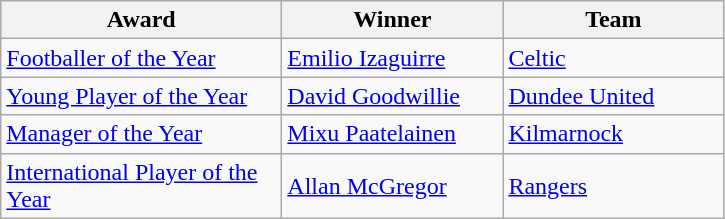<table class="wikitable">
<tr>
<th width=180>Award</th>
<th width=140>Winner</th>
<th width=140>Team</th>
</tr>
<tr>
<td><a href='#'>Footballer of the Year</a></td>
<td><a href='#'>Emilio Izaguirre</a></td>
<td><a href='#'>Celtic</a></td>
</tr>
<tr>
<td><a href='#'>Young Player of the Year</a></td>
<td><a href='#'>David Goodwillie</a></td>
<td><a href='#'>Dundee United</a></td>
</tr>
<tr>
<td><a href='#'>Manager of the Year</a></td>
<td><a href='#'>Mixu Paatelainen</a></td>
<td><a href='#'>Kilmarnock</a></td>
</tr>
<tr>
<td><a href='#'>International Player of the Year</a></td>
<td><a href='#'>Allan McGregor</a></td>
<td><a href='#'>Rangers</a></td>
</tr>
</table>
